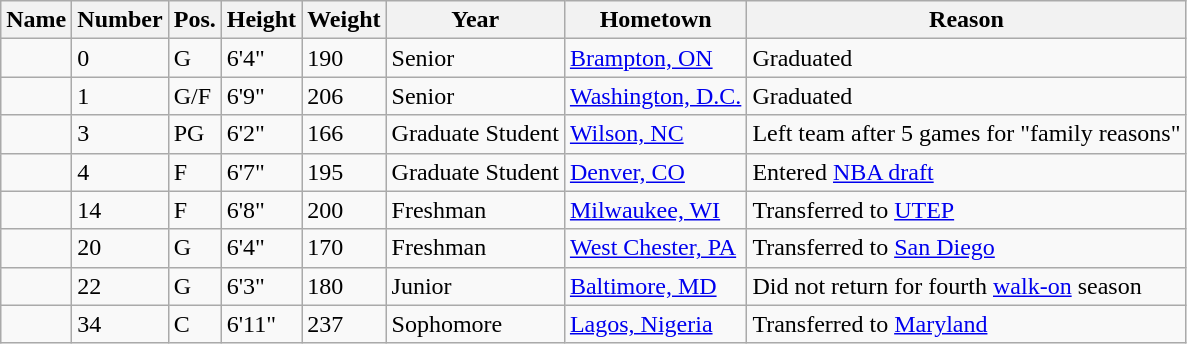<table class="wikitable sortable" border="1">
<tr>
<th>Name</th>
<th>Number</th>
<th>Pos.</th>
<th>Height</th>
<th>Weight</th>
<th>Year</th>
<th>Hometown</th>
<th class="unsortable">Reason</th>
</tr>
<tr>
<td></td>
<td>0</td>
<td>G</td>
<td>6'4"</td>
<td>190</td>
<td>Senior</td>
<td><a href='#'>Brampton, ON</a></td>
<td>Graduated</td>
</tr>
<tr>
<td></td>
<td>1</td>
<td>G/F</td>
<td>6'9"</td>
<td>206</td>
<td>Senior</td>
<td><a href='#'>Washington, D.C.</a></td>
<td>Graduated</td>
</tr>
<tr>
<td></td>
<td>3</td>
<td>PG</td>
<td>6'2"</td>
<td>166</td>
<td>Graduate Student</td>
<td><a href='#'>Wilson, NC</a></td>
<td>Left team after 5 games for "family reasons"</td>
</tr>
<tr>
<td></td>
<td>4</td>
<td>F</td>
<td>6'7"</td>
<td>195</td>
<td>Graduate Student</td>
<td><a href='#'>Denver, CO</a></td>
<td>Entered <a href='#'>NBA draft</a></td>
</tr>
<tr>
<td></td>
<td>14</td>
<td>F</td>
<td>6'8"</td>
<td>200</td>
<td>Freshman</td>
<td><a href='#'>Milwaukee, WI</a></td>
<td>Transferred to <a href='#'>UTEP</a></td>
</tr>
<tr>
<td></td>
<td>20</td>
<td>G</td>
<td>6'4"</td>
<td>170</td>
<td>Freshman</td>
<td><a href='#'>West Chester, PA</a></td>
<td>Transferred to <a href='#'>San Diego</a></td>
</tr>
<tr>
<td></td>
<td>22</td>
<td>G</td>
<td>6'3"</td>
<td>180</td>
<td>Junior</td>
<td><a href='#'>Baltimore, MD</a></td>
<td>Did not return for fourth <a href='#'>walk-on</a> season</td>
</tr>
<tr>
<td></td>
<td>34</td>
<td>C</td>
<td>6'11"</td>
<td>237</td>
<td>Sophomore</td>
<td><a href='#'>Lagos, Nigeria</a></td>
<td>Transferred to <a href='#'>Maryland</a></td>
</tr>
</table>
